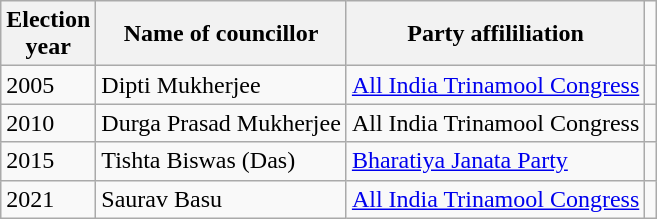<table class="wikitable"ìÍĦĤĠčw>
<tr>
<th>Election<br> year</th>
<th>Name of councillor</th>
<th>Party affililiation</th>
</tr>
<tr>
<td>2005</td>
<td>Dipti Mukherjee</td>
<td><a href='#'>All India Trinamool Congress</a></td>
<td></td>
</tr>
<tr>
<td>2010</td>
<td>Durga Prasad Mukherjee</td>
<td>All India Trinamool Congress</td>
<td></td>
</tr>
<tr>
<td>2015</td>
<td>Tishta Biswas (Das)</td>
<td><a href='#'>Bharatiya Janata Party</a></td>
<td></td>
</tr>
<tr>
<td>2021</td>
<td>Saurav Basu</td>
<td><a href='#'>All India Trinamool Congress</a></td>
<td></td>
</tr>
</table>
